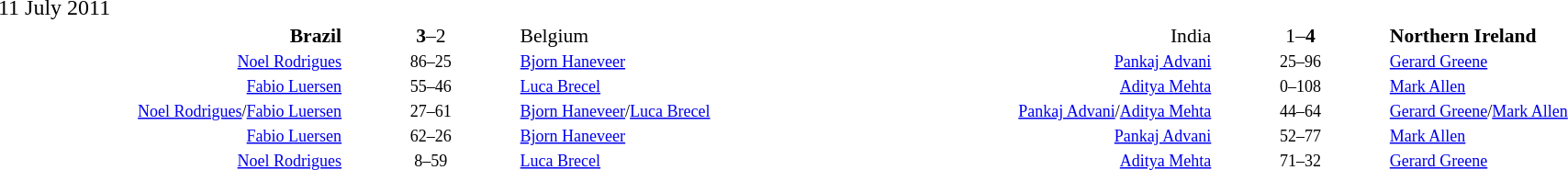<table width="100%" cellspacing="1">
<tr>
<th width=20%></th>
<th width=10%></th>
<th width=20%></th>
<th width=20%></th>
<th width=10%></th>
<th width=20%></th>
</tr>
<tr>
<td>11 July 2011</td>
</tr>
<tr style=font-size:90%>
<td align=right><strong>Brazil </strong></td>
<td align=center><strong>3</strong>–2</td>
<td> Belgium</td>
<td align=right>India </td>
<td align=center>1–<strong>4</strong></td>
<td><strong> Northern Ireland</strong></td>
</tr>
<tr style=font-size:75%>
<td align=right><a href='#'>Noel Rodrigues</a></td>
<td align=center>86–25</td>
<td><a href='#'>Bjorn Haneveer</a></td>
<td align=right><a href='#'>Pankaj Advani</a></td>
<td align=center>25–96</td>
<td><a href='#'>Gerard Greene</a></td>
</tr>
<tr style=font-size:75%>
<td align=right><a href='#'>Fabio Luersen</a></td>
<td align=center>55–46</td>
<td><a href='#'>Luca Brecel</a></td>
<td align=right><a href='#'>Aditya Mehta</a></td>
<td align=center>0–108</td>
<td><a href='#'>Mark Allen</a></td>
</tr>
<tr style=font-size:75%>
<td align=right><a href='#'>Noel Rodrigues</a>/<a href='#'>Fabio Luersen</a></td>
<td align=center>27–61</td>
<td><a href='#'>Bjorn Haneveer</a>/<a href='#'>Luca Brecel</a></td>
<td align=right><a href='#'>Pankaj Advani</a>/<a href='#'>Aditya Mehta</a></td>
<td align=center>44–64</td>
<td><a href='#'>Gerard Greene</a>/<a href='#'>Mark Allen</a></td>
</tr>
<tr style=font-size:75%>
<td align=right><a href='#'>Fabio Luersen</a></td>
<td align=center>62–26</td>
<td><a href='#'>Bjorn Haneveer</a></td>
<td align=right><a href='#'>Pankaj Advani</a></td>
<td align=center>52–77</td>
<td><a href='#'>Mark Allen</a></td>
</tr>
<tr style=font-size:75%>
<td align=right><a href='#'>Noel Rodrigues</a></td>
<td align=center>8–59</td>
<td><a href='#'>Luca Brecel</a></td>
<td align=right><a href='#'>Aditya Mehta</a></td>
<td align=center>71–32</td>
<td><a href='#'>Gerard Greene</a></td>
</tr>
</table>
